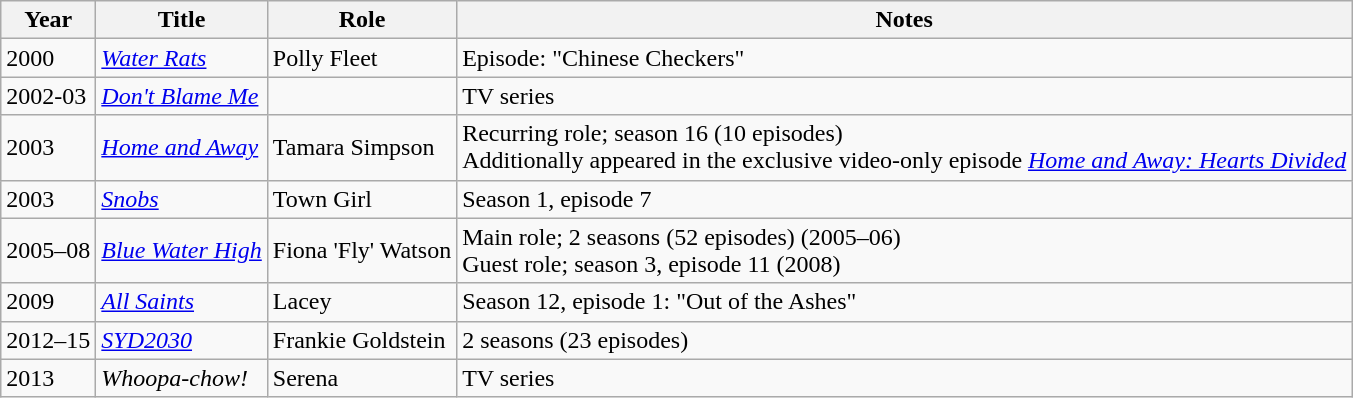<table class="wikitable sortable">
<tr>
<th>Year</th>
<th>Title</th>
<th>Role</th>
<th class="unsortable">Notes</th>
</tr>
<tr>
<td>2000</td>
<td><em><a href='#'>Water Rats</a></em></td>
<td>Polly Fleet</td>
<td>Episode: "Chinese Checkers"</td>
</tr>
<tr>
<td>2002-03</td>
<td><em><a href='#'>Don't Blame Me</a></em></td>
<td></td>
<td>TV series</td>
</tr>
<tr>
<td>2003</td>
<td><em><a href='#'>Home and Away</a></em></td>
<td>Tamara Simpson</td>
<td>Recurring role; season 16 (10 episodes) <br> Additionally appeared in the exclusive video-only episode <em><a href='#'>Home and Away: Hearts Divided</a></em></td>
</tr>
<tr>
<td>2003</td>
<td><em><a href='#'>Snobs</a></em></td>
<td>Town Girl</td>
<td>Season 1, episode 7</td>
</tr>
<tr>
<td>2005–08</td>
<td><em><a href='#'>Blue Water High</a></em></td>
<td>Fiona 'Fly' Watson</td>
<td>Main role; 2 seasons (52 episodes) (2005–06) <br> Guest role; season 3, episode 11 (2008)</td>
</tr>
<tr>
<td>2009</td>
<td><em><a href='#'>All Saints</a></em></td>
<td>Lacey</td>
<td>Season 12, episode 1: "Out of the Ashes"</td>
</tr>
<tr>
<td>2012–15</td>
<td><em><a href='#'>SYD2030</a></em></td>
<td>Frankie Goldstein</td>
<td>2 seasons (23 episodes)</td>
</tr>
<tr>
<td>2013</td>
<td><em>Whoopa-chow!</em></td>
<td>Serena</td>
<td>TV series</td>
</tr>
</table>
